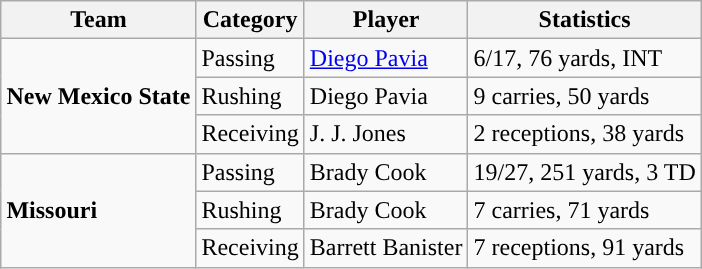<table class="wikitable" style="float: right;">
<tr>
<th>Team</th>
<th>Category</th>
<th>Player</th>
<th>Statistics</th>
</tr>
<tr>
<td rowspan=3><strong>New Mexico State</strong></td>
<td>Passing</td>
<td><a href='#'>Diego Pavia</a></td>
<td>6/17, 76 yards, INT</td>
</tr>
<tr>
<td>Rushing</td>
<td>Diego Pavia</td>
<td>9 carries, 50 yards</td>
</tr>
<tr>
<td>Receiving</td>
<td>J. J. Jones</td>
<td>2 receptions, 38 yards</td>
</tr>
<tr>
<td rowspan=3><strong>Missouri</strong></td>
<td>Passing</td>
<td>Brady Cook</td>
<td>19/27, 251 yards, 3 TD</td>
</tr>
<tr>
<td>Rushing</td>
<td>Brady Cook</td>
<td>7 carries, 71 yards</td>
</tr>
<tr>
<td>Receiving</td>
<td>Barrett Banister</td>
<td>7 receptions, 91 yards</td>
</tr>
</table>
